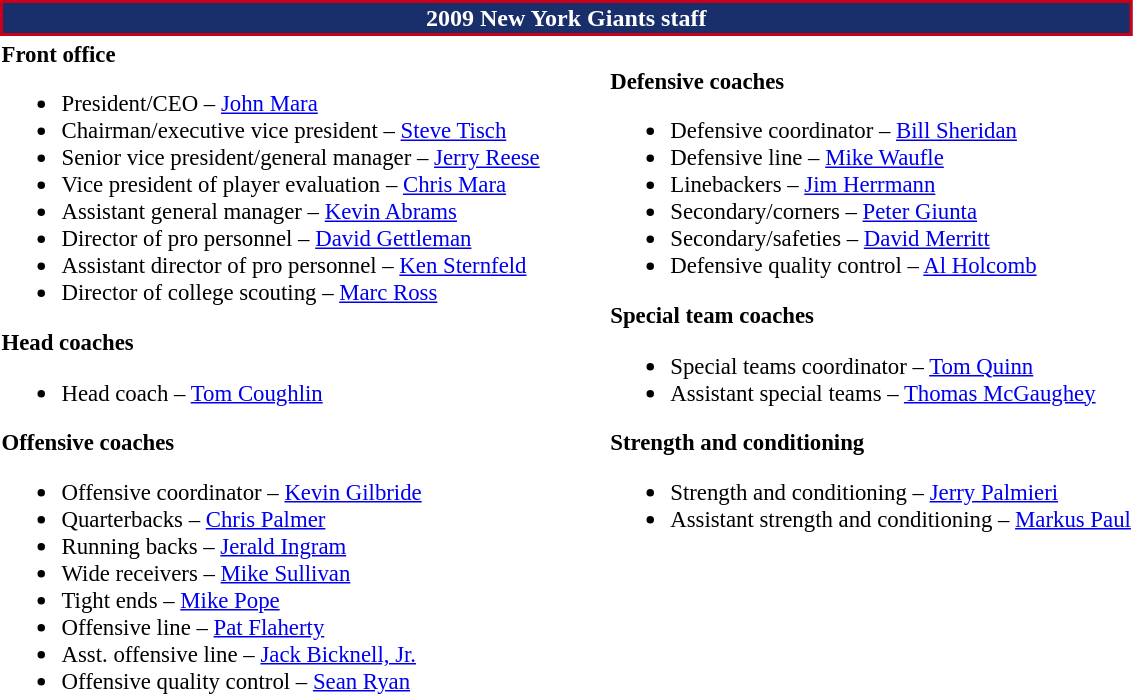<table class="toccolours" style="text-align: left;">
<tr>
<th colspan="7" style="background:#192f6b; color:white; text-align: center; border:2px solid #CA0019;"><strong>2009 New York Giants staff</strong></th>
</tr>
<tr>
<td style="font-size:95%; vertical-align:top;"><strong>Front office</strong><br><ul><li>President/CEO – <a href='#'>John Mara</a></li><li>Chairman/executive vice president – <a href='#'>Steve Tisch</a></li><li>Senior vice president/general manager – <a href='#'>Jerry Reese</a></li><li>Vice president of player evaluation – <a href='#'>Chris Mara</a></li><li>Assistant general manager – <a href='#'>Kevin Abrams</a></li><li>Director of pro personnel – <a href='#'>David Gettleman</a></li><li>Assistant director of pro personnel – <a href='#'>Ken Sternfeld</a></li><li>Director of college scouting – <a href='#'>Marc Ross</a></li></ul><strong>Head coaches</strong><ul><li>Head coach – <a href='#'>Tom Coughlin</a></li></ul><strong>Offensive coaches</strong><ul><li>Offensive coordinator – <a href='#'>Kevin Gilbride</a></li><li>Quarterbacks – <a href='#'>Chris Palmer</a></li><li>Running backs – <a href='#'>Jerald Ingram</a></li><li>Wide receivers – <a href='#'>Mike Sullivan</a></li><li>Tight ends – <a href='#'>Mike Pope</a></li><li>Offensive line – <a href='#'>Pat Flaherty</a></li><li>Asst. offensive line – <a href='#'>Jack Bicknell, Jr.</a></li><li>Offensive quality control – <a href='#'>Sean Ryan</a></li></ul></td>
<td width="35"> </td>
<td valign="top"></td>
<td style="font-size:95%; vertical-align:top;"><br><strong>Defensive coaches</strong><ul><li>Defensive coordinator – <a href='#'>Bill Sheridan</a></li><li>Defensive line – <a href='#'>Mike Waufle</a></li><li>Linebackers – <a href='#'>Jim Herrmann</a></li><li>Secondary/corners – <a href='#'>Peter Giunta</a></li><li>Secondary/safeties – <a href='#'>David Merritt</a></li><li>Defensive quality control – <a href='#'>Al Holcomb</a></li></ul><strong>Special team coaches</strong><ul><li>Special teams coordinator – <a href='#'>Tom Quinn</a></li><li>Assistant special teams – <a href='#'>Thomas McGaughey</a></li></ul><strong>Strength and conditioning</strong><ul><li>Strength and conditioning – <a href='#'>Jerry Palmieri</a></li><li>Assistant strength and conditioning – <a href='#'>Markus Paul</a></li></ul></td>
</tr>
</table>
